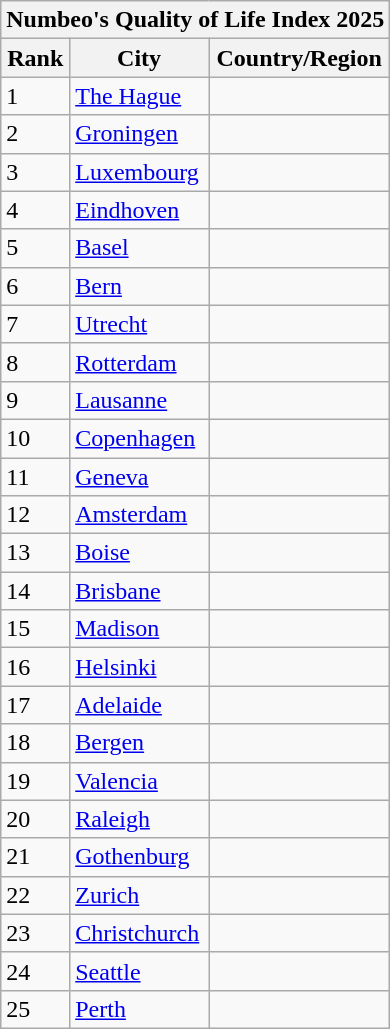<table class="wikitable sortable">
<tr>
<th colspan="3">Numbeo's Quality of Life Index 2025 </th>
</tr>
<tr>
<th>Rank</th>
<th>City</th>
<th>Country/Region</th>
</tr>
<tr>
<td>1</td>
<td><a href='#'>The Hague</a></td>
<td></td>
</tr>
<tr>
<td>2</td>
<td><a href='#'>Groningen</a></td>
<td></td>
</tr>
<tr>
<td>3</td>
<td><a href='#'>Luxembourg</a></td>
<td></td>
</tr>
<tr>
<td>4</td>
<td><a href='#'>Eindhoven</a></td>
<td></td>
</tr>
<tr>
<td>5</td>
<td><a href='#'>Basel</a></td>
<td></td>
</tr>
<tr>
<td>6</td>
<td><a href='#'>Bern</a></td>
<td></td>
</tr>
<tr>
<td>7</td>
<td><a href='#'>Utrecht</a></td>
<td></td>
</tr>
<tr>
<td>8</td>
<td><a href='#'>Rotterdam</a></td>
<td></td>
</tr>
<tr>
<td>9</td>
<td><a href='#'>Lausanne</a></td>
<td></td>
</tr>
<tr>
<td>10</td>
<td><a href='#'>Copenhagen</a></td>
<td></td>
</tr>
<tr>
<td>11</td>
<td><a href='#'>Geneva</a></td>
<td></td>
</tr>
<tr>
<td>12</td>
<td><a href='#'>Amsterdam</a></td>
<td></td>
</tr>
<tr>
<td>13</td>
<td><a href='#'>Boise</a></td>
<td></td>
</tr>
<tr>
<td>14</td>
<td><a href='#'>Brisbane</a></td>
<td></td>
</tr>
<tr>
<td>15</td>
<td><a href='#'>Madison</a></td>
<td></td>
</tr>
<tr>
<td>16</td>
<td><a href='#'>Helsinki</a></td>
<td></td>
</tr>
<tr>
<td>17</td>
<td><a href='#'>Adelaide</a></td>
<td></td>
</tr>
<tr>
<td>18</td>
<td><a href='#'>Bergen</a></td>
<td></td>
</tr>
<tr>
<td>19</td>
<td><a href='#'>Valencia</a></td>
<td></td>
</tr>
<tr>
<td>20</td>
<td><a href='#'>Raleigh</a></td>
<td></td>
</tr>
<tr>
<td>21</td>
<td><a href='#'>Gothenburg</a></td>
<td></td>
</tr>
<tr>
<td>22</td>
<td><a href='#'>Zurich</a></td>
<td></td>
</tr>
<tr>
<td>23</td>
<td><a href='#'>Christchurch</a></td>
<td></td>
</tr>
<tr>
<td>24</td>
<td><a href='#'>Seattle</a></td>
<td></td>
</tr>
<tr>
<td>25</td>
<td><a href='#'>Perth</a></td>
<td></td>
</tr>
</table>
